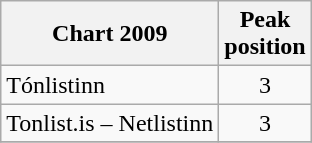<table class="wikitable sortable">
<tr>
<th align="left">Chart 2009</th>
<th align="center">Peak<br>position</th>
</tr>
<tr>
<td align="left">Tónlistinn</td>
<td align="center">3</td>
</tr>
<tr>
<td align="left">Tonlist.is – Netlistinn</td>
<td align="center">3</td>
</tr>
<tr>
</tr>
</table>
